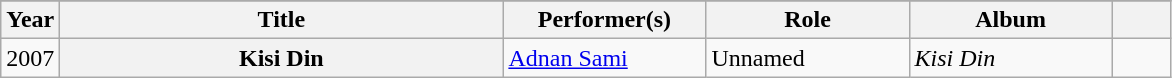<table class="wikitable plainrowheaders unsortable" style="text-align: margin;">
<tr>
</tr>
<tr>
<th scope="col" style="width: 2em;">Year</th>
<th scope="col" style="width: 18em;">Title</th>
<th scope="col" style="width: 8em;">Performer(s)</th>
<th scope="col" style="width: 8em;">Role</th>
<th scope="col" style="width: 8em;">Album</th>
<th scope="col" style="width: 2em;"></th>
</tr>
<tr>
<td>2007</td>
<th scope="row">Kisi Din</th>
<td><a href='#'>Adnan Sami</a></td>
<td>Unnamed</td>
<td><em>Kisi Din</em></td>
<td></td>
</tr>
</table>
